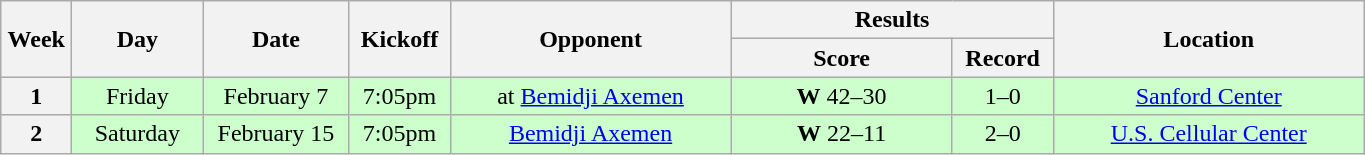<table class="wikitable">
<tr>
<th rowspan="2" width="40">Week</th>
<th rowspan="2" width="80">Day</th>
<th rowspan="2" width="90">Date</th>
<th rowspan="2" width="60">Kickoff</th>
<th rowspan="2" width="180">Opponent</th>
<th colspan="2" width="200">Results</th>
<th rowspan="2" width="200">Location</th>
</tr>
<tr>
<th width="140">Score</th>
<th width="60">Record</th>
</tr>
<tr align="center" bgcolor="#CCFFCC">
<th>1</th>
<td>Friday</td>
<td>February 7</td>
<td>7:05pm</td>
<td>at <a href='#'>Bemidji Axemen</a></td>
<td><strong>W</strong> 42–30</td>
<td>1–0</td>
<td><a href='#'>Sanford Center</a></td>
</tr>
<tr align="center" bgcolor="#CCFFCC">
<th>2</th>
<td>Saturday</td>
<td>February 15</td>
<td>7:05pm</td>
<td><a href='#'>Bemidji Axemen</a></td>
<td><strong>W</strong> 22–11</td>
<td>2–0</td>
<td><a href='#'>U.S. Cellular Center</a></td>
</tr>
</table>
